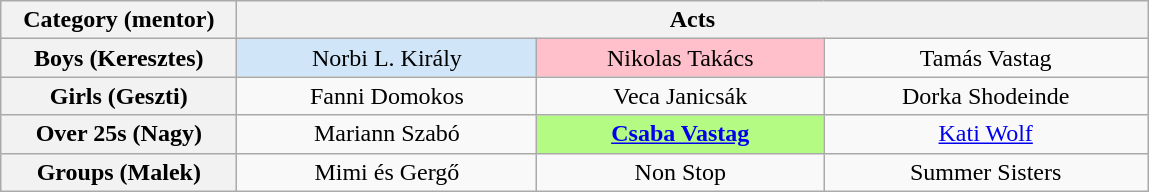<table class="wikitable" style="text-align:center">
<tr>
<th spope="col" width="150">Category (mentor)</th>
<th scope="col" colspan="4" width="600">Acts</th>
</tr>
<tr>
<th scope="col">Boys (Keresztes)</th>
<td bgcolor="#d1e5f8">Norbi L. Király</td>
<td bgcolor="pink">Nikolas Takács</td>
<td>Tamás Vastag</td>
</tr>
<tr>
<th scope="col">Girls (Geszti)</th>
<td>Fanni Domokos</td>
<td>Veca Janicsák</td>
<td>Dorka Shodeinde</td>
</tr>
<tr>
<th scope="col">Over 25s (Nagy)</th>
<td>Mariann Szabó</td>
<td bgcolor="#B4FB84"><strong><a href='#'>Csaba Vastag</a></strong></td>
<td><a href='#'>Kati Wolf</a></td>
</tr>
<tr>
<th scope="col">Groups (Malek)</th>
<td>Mimi és Gergő</td>
<td>Non Stop</td>
<td>Summer Sisters</td>
</tr>
</table>
